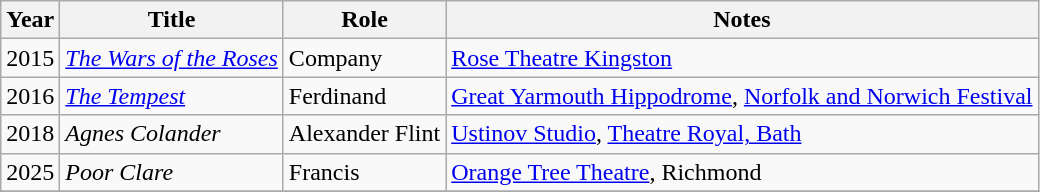<table class="wikitable sortable">
<tr>
<th>Year</th>
<th>Title</th>
<th>Role</th>
<th class="unsortable">Notes</th>
</tr>
<tr>
<td>2015</td>
<td><em><a href='#'>The Wars of the Roses</a></em></td>
<td>Company</td>
<td><a href='#'>Rose Theatre Kingston</a></td>
</tr>
<tr>
<td>2016</td>
<td><em><a href='#'>The Tempest</a></em></td>
<td>Ferdinand</td>
<td><a href='#'>Great Yarmouth Hippodrome</a>, <a href='#'>Norfolk and Norwich Festival</a></td>
</tr>
<tr>
<td>2018</td>
<td><em>Agnes Colander</em></td>
<td>Alexander Flint</td>
<td><a href='#'>Ustinov Studio</a>, <a href='#'>Theatre Royal, Bath</a></td>
</tr>
<tr>
<td>2025</td>
<td><em>Poor Clare</em></td>
<td>Francis</td>
<td><a href='#'>Orange Tree Theatre</a>, Richmond</td>
</tr>
<tr>
</tr>
</table>
